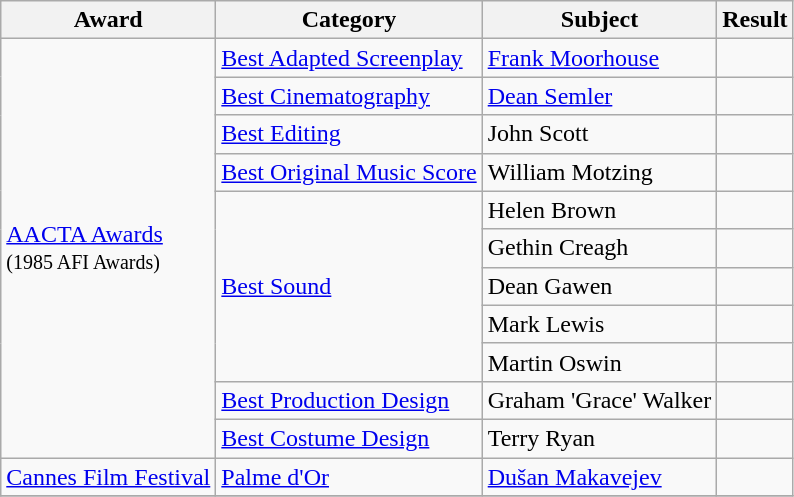<table class="wikitable">
<tr>
<th>Award</th>
<th>Category</th>
<th>Subject</th>
<th>Result</th>
</tr>
<tr>
<td rowspan=11><a href='#'>AACTA Awards</a><br><small>(1985 AFI Awards)</small></td>
<td><a href='#'>Best Adapted Screenplay</a></td>
<td><a href='#'>Frank Moorhouse</a></td>
<td></td>
</tr>
<tr>
<td><a href='#'>Best Cinematography</a></td>
<td><a href='#'>Dean Semler</a></td>
<td></td>
</tr>
<tr>
<td><a href='#'>Best Editing</a></td>
<td>John Scott</td>
<td></td>
</tr>
<tr>
<td><a href='#'>Best Original Music Score</a></td>
<td>William Motzing</td>
<td></td>
</tr>
<tr>
<td rowspan=5><a href='#'>Best Sound</a></td>
<td>Helen Brown</td>
<td></td>
</tr>
<tr>
<td>Gethin Creagh</td>
<td></td>
</tr>
<tr>
<td>Dean Gawen</td>
<td></td>
</tr>
<tr>
<td>Mark Lewis</td>
<td></td>
</tr>
<tr>
<td>Martin Oswin</td>
<td></td>
</tr>
<tr>
<td><a href='#'>Best Production Design</a></td>
<td>Graham 'Grace' Walker</td>
<td></td>
</tr>
<tr>
<td><a href='#'>Best Costume Design</a></td>
<td>Terry Ryan</td>
<td></td>
</tr>
<tr>
<td><a href='#'>Cannes Film Festival</a></td>
<td><a href='#'>Palme d'Or</a></td>
<td><a href='#'>Dušan Makavejev</a></td>
<td></td>
</tr>
<tr>
</tr>
</table>
